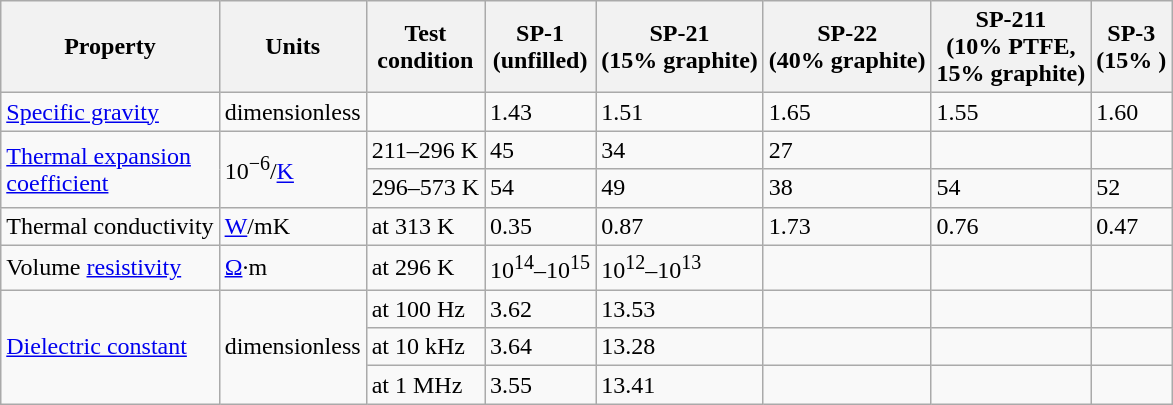<table class="wikitable">
<tr>
<th>Property</th>
<th>Units</th>
<th>Test <br>condition</th>
<th>SP-1 <br>(unfilled)</th>
<th>SP-21 <br>(15% graphite)</th>
<th>SP-22 <br>(40% graphite)</th>
<th>SP-211 <br>(10% PTFE, <br>15% graphite)</th>
<th>SP-3 <br>(15% )</th>
</tr>
<tr>
<td><a href='#'>Specific gravity</a></td>
<td>dimensionless</td>
<td></td>
<td>1.43</td>
<td>1.51</td>
<td>1.65</td>
<td>1.55</td>
<td>1.60</td>
</tr>
<tr>
<td rowspan=2><a href='#'>Thermal expansion <br>coefficient</a></td>
<td rowspan=2>10<sup>−6</sup>/<a href='#'>K</a></td>
<td>211–296 K</td>
<td>45</td>
<td>34</td>
<td>27 </td>
<td></td>
<td></td>
</tr>
<tr>
<td>296–573 K</td>
<td>54</td>
<td>49</td>
<td>38</td>
<td>54</td>
<td>52</td>
</tr>
<tr>
<td>Thermal conductivity</td>
<td><a href='#'>W</a>/mK</td>
<td>at 313 K</td>
<td>0.35</td>
<td>0.87</td>
<td>1.73</td>
<td>0.76</td>
<td>0.47</td>
</tr>
<tr>
<td>Volume <a href='#'>resistivity</a></td>
<td><a href='#'>Ω</a>·m</td>
<td>at 296 K</td>
<td>10<sup>14</sup>–10<sup>15</sup></td>
<td>10<sup>12</sup>–10<sup>13</sup></td>
<td></td>
<td></td>
<td></td>
</tr>
<tr>
<td rowspan=3><a href='#'>Dielectric constant</a></td>
<td rowspan=3>dimensionless</td>
<td>at 100 Hz</td>
<td>3.62</td>
<td>13.53</td>
<td></td>
<td></td>
<td></td>
</tr>
<tr>
<td>at 10 kHz</td>
<td>3.64</td>
<td>13.28</td>
<td></td>
<td></td>
<td></td>
</tr>
<tr>
<td>at 1 MHz</td>
<td>3.55</td>
<td>13.41</td>
<td></td>
<td></td>
<td></td>
</tr>
</table>
